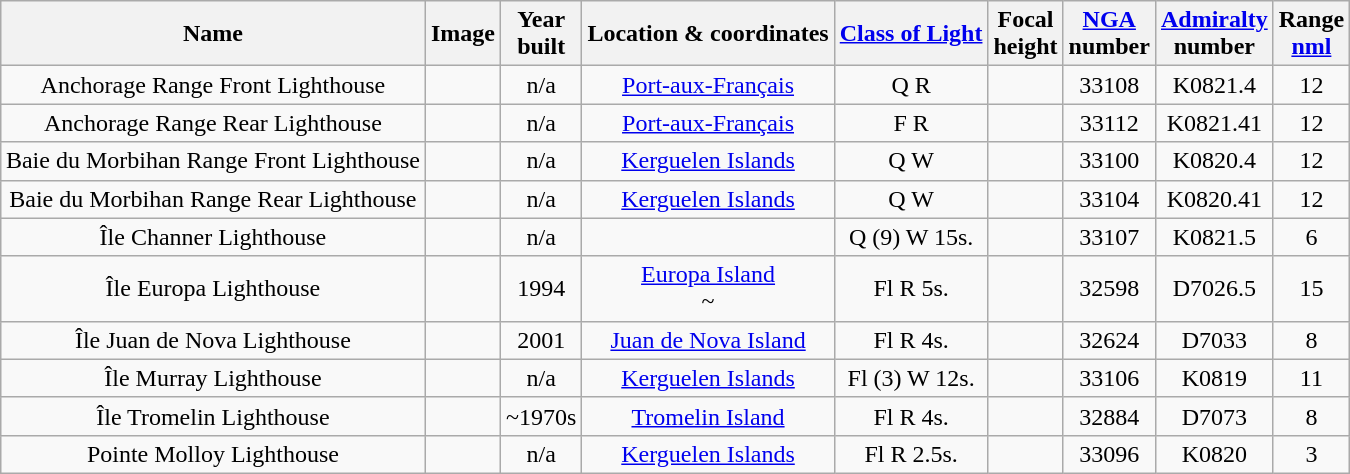<table class="wikitable sortable" style="margin:auto;text-align:center;">
<tr>
<th>Name</th>
<th>Image</th>
<th>Year<br>built</th>
<th>Location & coordinates</th>
<th><a href='#'>Class of Light</a></th>
<th>Focal<br>height</th>
<th><a href='#'>NGA</a><br>number</th>
<th><a href='#'>Admiralty</a><br>number</th>
<th>Range<br><a href='#'>nml</a></th>
</tr>
<tr>
<td>Anchorage Range Front Lighthouse</td>
<td></td>
<td>n/a</td>
<td><a href='#'>Port-aux-Français</a><br> </td>
<td>Q R</td>
<td></td>
<td>33108</td>
<td>K0821.4</td>
<td>12</td>
</tr>
<tr>
<td>Anchorage Range Rear Lighthouse</td>
<td></td>
<td>n/a</td>
<td><a href='#'>Port-aux-Français</a><br> </td>
<td>F R</td>
<td></td>
<td>33112</td>
<td>K0821.41</td>
<td>12</td>
</tr>
<tr>
<td>Baie du Morbihan Range Front Lighthouse</td>
<td> </td>
<td>n/a</td>
<td><a href='#'>Kerguelen Islands</a><br> </td>
<td>Q W</td>
<td></td>
<td>33100</td>
<td>K0820.4</td>
<td>12</td>
</tr>
<tr>
<td>Baie du Morbihan Range Rear Lighthouse</td>
<td> </td>
<td>n/a</td>
<td><a href='#'>Kerguelen Islands</a><br> </td>
<td>Q W</td>
<td></td>
<td>33104</td>
<td>K0820.41</td>
<td>12</td>
</tr>
<tr>
<td>Île Channer Lighthouse</td>
<td></td>
<td>n/a</td>
<td></td>
<td>Q (9) W 15s.</td>
<td></td>
<td>33107</td>
<td>K0821.5</td>
<td>6</td>
</tr>
<tr>
<td>Île Europa Lighthouse</td>
<td></td>
<td>1994</td>
<td><a href='#'>Europa Island</a><br> ~ </td>
<td>Fl R 5s.</td>
<td></td>
<td>32598</td>
<td>D7026.5</td>
<td>15</td>
</tr>
<tr>
<td>Île Juan de Nova Lighthouse</td>
<td> </td>
<td>2001</td>
<td><a href='#'>Juan de Nova Island</a><br> </td>
<td>Fl R 4s.</td>
<td></td>
<td>32624</td>
<td>D7033</td>
<td>8</td>
</tr>
<tr>
<td>Île Murray Lighthouse</td>
<td></td>
<td>n/a</td>
<td><a href='#'>Kerguelen Islands</a><br> </td>
<td>Fl (3) W 12s.</td>
<td></td>
<td>33106</td>
<td>K0819</td>
<td>11</td>
</tr>
<tr>
<td>Île Tromelin Lighthouse</td>
<td></td>
<td>~1970s</td>
<td><a href='#'>Tromelin Island</a><br> </td>
<td>Fl R 4s.</td>
<td></td>
<td>32884</td>
<td>D7073</td>
<td>8</td>
</tr>
<tr>
<td>Pointe Molloy Lighthouse</td>
<td> </td>
<td>n/a</td>
<td><a href='#'>Kerguelen Islands</a><br> </td>
<td>Fl R 2.5s.</td>
<td></td>
<td>33096</td>
<td>K0820</td>
<td>3</td>
</tr>
</table>
